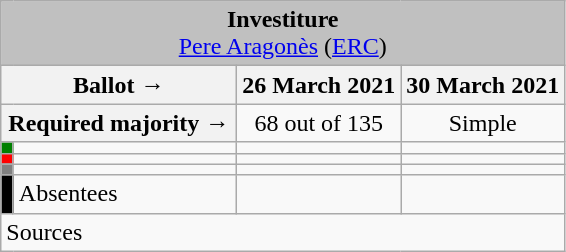<table class="wikitable" style="text-align:center;">
<tr>
<td colspan="4" align="center" bgcolor="#C0C0C0"><strong>Investiture</strong><br><a href='#'>Pere Aragonès</a> (<a href='#'>ERC</a>)</td>
</tr>
<tr>
<th colspan="2" width="150px">Ballot →</th>
<th>26 March 2021</th>
<th>30 March 2021</th>
</tr>
<tr>
<th colspan="2">Required majority →</th>
<td>68 out of 135 </td>
<td>Simple </td>
</tr>
<tr>
<th width="1px" style="background:green;"></th>
<td align="left"></td>
<td></td>
<td></td>
</tr>
<tr>
<th style="color:inherit;background:red;"></th>
<td align="left"></td>
<td></td>
<td></td>
</tr>
<tr>
<th style="color:inherit;background:gray;"></th>
<td align="left"></td>
<td></td>
<td></td>
</tr>
<tr>
<th style="color:inherit;background:black;"></th>
<td align="left"><span>Absentees</span></td>
<td></td>
<td></td>
</tr>
<tr>
<td align="left" colspan="4">Sources</td>
</tr>
</table>
